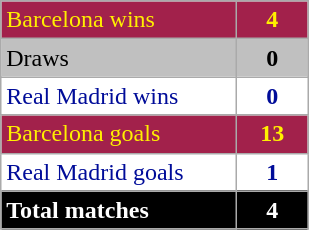<table class="wikitable">
<tr style="color:#fff000;">
<td style="background:#A2214B">Barcelona wins</td>
<td style="color:#fff000; background:#A2214B; text-align: center;"><strong>4</strong></td>
</tr>
<tr style="color:#000; background:silver;">
<td>Draws</td>
<td style="color:#000; background:silver; text-align:center;"><strong>0</strong></td>
</tr>
<tr style="color:#000c99; background:#fff;">
<td style="width:150px;">Real Madrid wins</td>
<td style="color:#000c99; background:#fff; text-align:center; width:40px;"><strong>0</strong></td>
</tr>
<tr style="color:#fff000;">
<td style="background:#A2214B">Barcelona goals</td>
<td style="color:#fff000; background:#A2214B; text-align: center;"><strong>13</strong></td>
</tr>
<tr style="color:#000c99; background:#fff;">
<td style="width:150px;">Real Madrid goals</td>
<td style="color:#000c99; background:#fff; text-align:center;"><strong>1</strong></td>
</tr>
<tr style="color:#fff; background:#000;">
<td><strong>Total matches</strong></td>
<td style="color:#fff; background:#000; text-align:center;"><strong>4</strong></td>
</tr>
</table>
